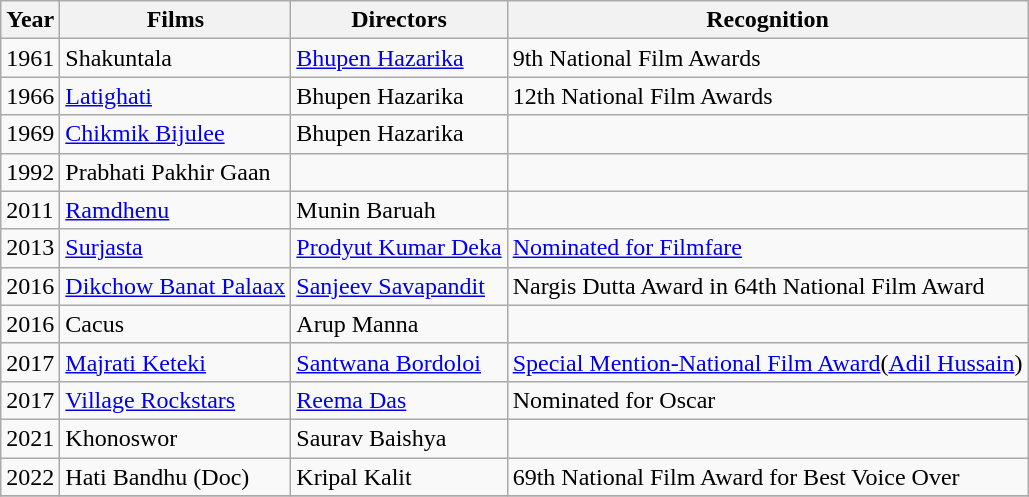<table class="wikitable sortable">
<tr>
<th>Year</th>
<th>Films</th>
<th>Directors</th>
<th>Recognition</th>
</tr>
<tr>
<td>1961</td>
<td>Shakuntala</td>
<td><a href='#'>Bhupen Hazarika</a></td>
<td>9th National Film Awards</td>
</tr>
<tr>
<td>1966</td>
<td><a href='#'>Latighati</a></td>
<td>Bhupen Hazarika</td>
<td>12th National Film Awards</td>
</tr>
<tr>
<td>1969</td>
<td><a href='#'>Chikmik Bijulee</a></td>
<td>Bhupen Hazarika</td>
<td></td>
</tr>
<tr>
<td>1992</td>
<td>Prabhati Pakhir Gaan</td>
<td></td>
<td></td>
</tr>
<tr>
<td>2011</td>
<td><a href='#'>Ramdhenu</a></td>
<td>Munin Baruah</td>
<td></td>
</tr>
<tr>
<td>2013</td>
<td><a href='#'>Surjasta</a></td>
<td><a href='#'>Prodyut Kumar Deka</a></td>
<td><a href='#'>Nominated for Filmfare</a></td>
</tr>
<tr>
<td>2016</td>
<td><a href='#'>Dikchow Banat Palaax</a></td>
<td><a href='#'>Sanjeev Savapandit</a></td>
<td>Nargis Dutta Award in 64th National Film Award</td>
</tr>
<tr>
<td>2016</td>
<td>Cacus</td>
<td>Arup Manna</td>
<td></td>
</tr>
<tr>
<td>2017</td>
<td><a href='#'>Majrati Keteki</a></td>
<td><a href='#'>Santwana Bordoloi</a></td>
<td><a href='#'>Special Mention-National Film Award</a>(<a href='#'>Adil Hussain</a>)</td>
</tr>
<tr>
<td>2017</td>
<td><a href='#'>Village Rockstars</a></td>
<td><a href='#'>Reema Das</a></td>
<td>Nominated for Oscar</td>
</tr>
<tr>
<td>2021</td>
<td>Khonoswor</td>
<td>Saurav Baishya</td>
<td></td>
</tr>
<tr>
<td>2022</td>
<td>Hati Bandhu (Doc)</td>
<td>Kripal Kalit</td>
<td>69th National Film Award for Best Voice Over</td>
</tr>
<tr>
</tr>
</table>
